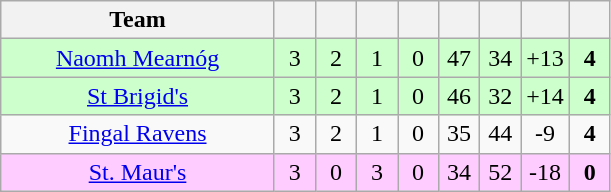<table class="wikitable" style="text-align:center">
<tr>
<th style="width:175px;">Team</th>
<th width="20"></th>
<th width="20"></th>
<th width="20"></th>
<th width="20"></th>
<th width="20"></th>
<th width="20"></th>
<th width="20"></th>
<th width="20"></th>
</tr>
<tr style="background:#cfc;">
<td><a href='#'>Naomh Mearnóg</a></td>
<td>3</td>
<td>2</td>
<td>1</td>
<td>0</td>
<td>47</td>
<td>34</td>
<td>+13</td>
<td><strong>4</strong></td>
</tr>
<tr style="background:#cfc;">
<td><a href='#'>St Brigid's</a></td>
<td>3</td>
<td>2</td>
<td>1</td>
<td>0</td>
<td>46</td>
<td>32</td>
<td>+14</td>
<td><strong>4</strong></td>
</tr>
<tr>
<td><a href='#'>Fingal Ravens</a></td>
<td>3</td>
<td>2</td>
<td>1</td>
<td>0</td>
<td>35</td>
<td>44</td>
<td>-9</td>
<td><strong>4</strong></td>
</tr>
<tr style="background:#fcf;">
<td><a href='#'>St. Maur's</a></td>
<td>3</td>
<td>0</td>
<td>3</td>
<td>0</td>
<td>34</td>
<td>52</td>
<td>-18</td>
<td><strong>0</strong></td>
</tr>
</table>
